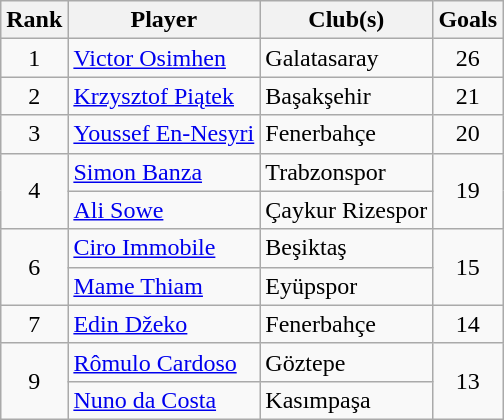<table class="wikitable" style="text-align:center;">
<tr>
<th>Rank</th>
<th>Player</th>
<th>Club(s)</th>
<th>Goals</th>
</tr>
<tr>
<td>1</td>
<td align="left"> <a href='#'>Victor Osimhen</a></td>
<td align="left">Galatasaray</td>
<td>26</td>
</tr>
<tr>
<td>2</td>
<td align="left"> <a href='#'>Krzysztof Piątek</a></td>
<td align="left">Başakşehir</td>
<td>21</td>
</tr>
<tr>
<td>3</td>
<td align="left"> <a href='#'>Youssef En-Nesyri</a></td>
<td align="left">Fenerbahçe</td>
<td>20</td>
</tr>
<tr>
<td rowspan="2">4</td>
<td align="left"> <a href='#'>Simon Banza</a></td>
<td align="left">Trabzonspor</td>
<td rowspan="2">19</td>
</tr>
<tr>
<td align="left"> <a href='#'>Ali Sowe</a></td>
<td align="left">Çaykur Rizespor</td>
</tr>
<tr>
<td rowspan="2">6</td>
<td align="left"> <a href='#'>Ciro Immobile</a></td>
<td align="left">Beşiktaş</td>
<td rowspan="2">15</td>
</tr>
<tr>
<td align="left"> <a href='#'>Mame Thiam</a></td>
<td align="left">Eyüpspor</td>
</tr>
<tr>
<td>7</td>
<td align="left"> <a href='#'>Edin Džeko</a></td>
<td align="left">Fenerbahçe</td>
<td>14</td>
</tr>
<tr>
<td rowspan="2">9</td>
<td align="left"> <a href='#'>Rômulo Cardoso</a></td>
<td align="left">Göztepe</td>
<td rowspan="2">13</td>
</tr>
<tr>
<td align="left"> <a href='#'>Nuno da Costa</a></td>
<td align="left">Kasımpaşa</td>
</tr>
</table>
